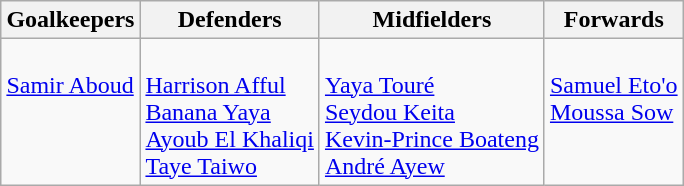<table class="wikitable" style="margin:0 auto">
<tr>
<th>Goalkeepers</th>
<th>Defenders</th>
<th>Midfielders</th>
<th>Forwards</th>
</tr>
<tr>
<td align=left valign=top><br> <a href='#'>Samir Aboud</a></td>
<td align=left valign=top><br> <a href='#'>Harrison Afful</a><br>
 <a href='#'>Banana Yaya</a><br>
 <a href='#'>Ayoub El Khaliqi</a><br>
 <a href='#'>Taye Taiwo</a></td>
<td align=left valign=top><br> <a href='#'>Yaya Touré</a><br>
 <a href='#'>Seydou Keita</a><br>
 <a href='#'>Kevin-Prince Boateng</a><br>
 <a href='#'>André Ayew</a></td>
<td align=left valign=top><br> <a href='#'>Samuel Eto'o</a><br>
 <a href='#'>Moussa Sow</a></td>
</tr>
</table>
